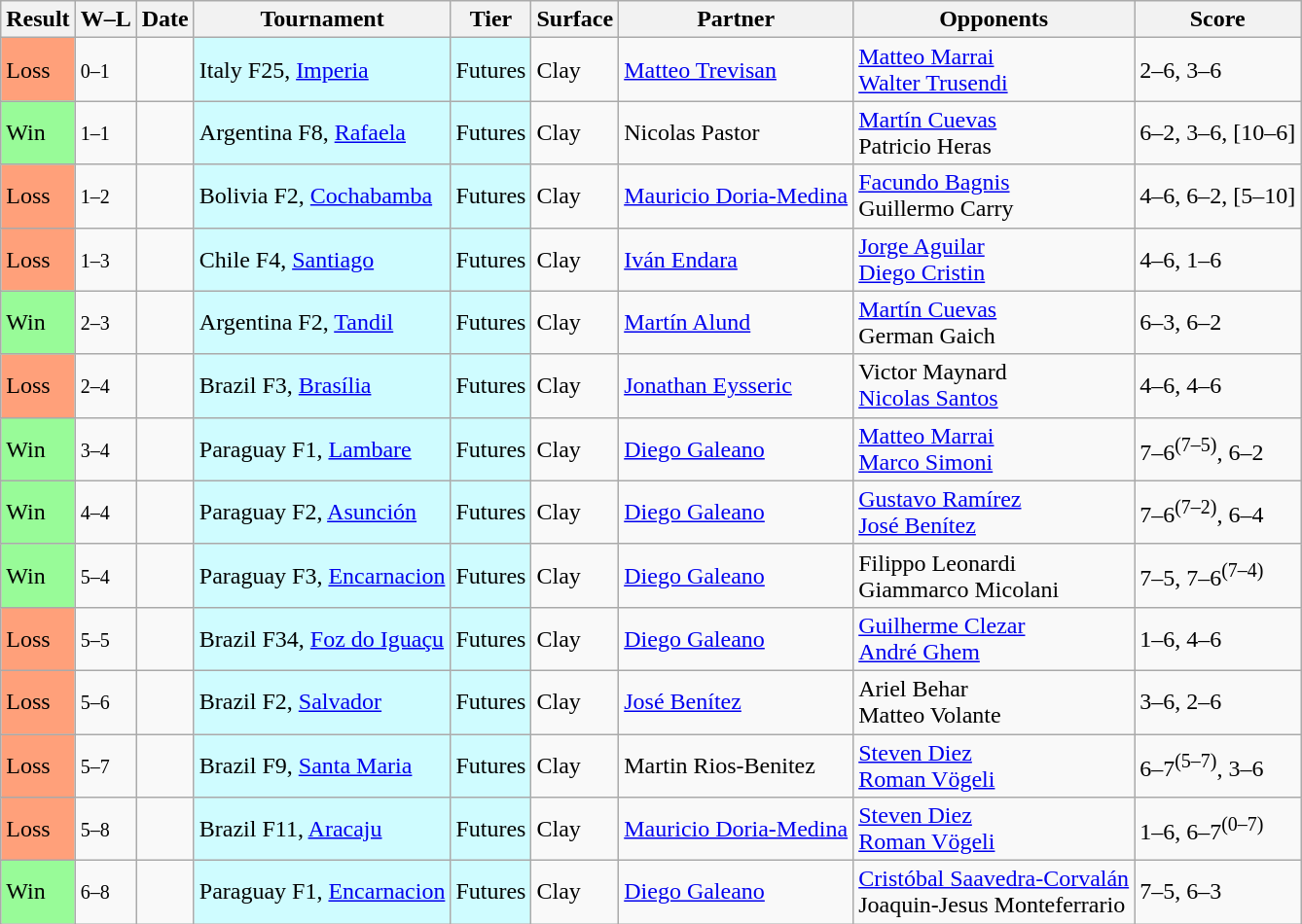<table class="sortable wikitable">
<tr>
<th>Result</th>
<th class="unsortable">W–L</th>
<th>Date</th>
<th>Tournament</th>
<th>Tier</th>
<th>Surface</th>
<th>Partner</th>
<th>Opponents</th>
<th class="unsortable">Score</th>
</tr>
<tr>
<td bgcolor=FFA07A>Loss</td>
<td><small>0–1</small></td>
<td></td>
<td style="background:#cffcff;">Italy F25, <a href='#'>Imperia</a></td>
<td style="background:#cffcff;">Futures</td>
<td>Clay</td>
<td> <a href='#'>Matteo Trevisan</a></td>
<td> <a href='#'>Matteo Marrai</a> <br>  <a href='#'>Walter Trusendi</a></td>
<td>2–6, 3–6</td>
</tr>
<tr>
<td bgcolor=98FB98>Win</td>
<td><small>1–1</small></td>
<td></td>
<td style="background:#cffcff;">Argentina F8, <a href='#'>Rafaela</a></td>
<td style="background:#cffcff;">Futures</td>
<td>Clay</td>
<td> Nicolas Pastor</td>
<td> <a href='#'>Martín Cuevas</a> <br>  Patricio Heras</td>
<td>6–2, 3–6, [10–6]</td>
</tr>
<tr>
<td bgcolor=FFA07A>Loss</td>
<td><small>1–2</small></td>
<td></td>
<td style="background:#cffcff;">Bolivia F2, <a href='#'>Cochabamba</a></td>
<td style="background:#cffcff;">Futures</td>
<td>Clay</td>
<td> <a href='#'>Mauricio Doria-Medina</a></td>
<td> <a href='#'>Facundo Bagnis</a> <br>  Guillermo Carry</td>
<td>4–6, 6–2, [5–10]</td>
</tr>
<tr>
<td bgcolor=FFA07A>Loss</td>
<td><small>1–3</small></td>
<td></td>
<td style="background:#cffcff;">Chile F4, <a href='#'>Santiago</a></td>
<td style="background:#cffcff;">Futures</td>
<td>Clay</td>
<td> <a href='#'>Iván Endara</a></td>
<td> <a href='#'>Jorge Aguilar</a> <br>  <a href='#'>Diego Cristin</a></td>
<td>4–6, 1–6</td>
</tr>
<tr>
<td bgcolor=98FB98>Win</td>
<td><small>2–3</small></td>
<td></td>
<td style="background:#cffcff;">Argentina F2, <a href='#'>Tandil</a></td>
<td style="background:#cffcff;">Futures</td>
<td>Clay</td>
<td> <a href='#'>Martín Alund</a></td>
<td> <a href='#'>Martín Cuevas</a> <br>  German Gaich</td>
<td>6–3, 6–2</td>
</tr>
<tr>
<td bgcolor=FFA07A>Loss</td>
<td><small>2–4</small></td>
<td></td>
<td style="background:#cffcff;">Brazil F3, <a href='#'>Brasília</a></td>
<td style="background:#cffcff;">Futures</td>
<td>Clay</td>
<td> <a href='#'>Jonathan Eysseric</a></td>
<td> Victor Maynard <br>  <a href='#'>Nicolas Santos</a></td>
<td>4–6, 4–6</td>
</tr>
<tr>
<td bgcolor=98FB98>Win</td>
<td><small>3–4</small></td>
<td></td>
<td style="background:#cffcff;">Paraguay F1, <a href='#'>Lambare</a></td>
<td style="background:#cffcff;">Futures</td>
<td>Clay</td>
<td> <a href='#'>Diego Galeano</a></td>
<td> <a href='#'>Matteo Marrai</a> <br>  <a href='#'>Marco Simoni</a></td>
<td>7–6<sup>(7–5)</sup>, 6–2</td>
</tr>
<tr>
<td bgcolor=98FB98>Win</td>
<td><small>4–4</small></td>
<td></td>
<td style="background:#cffcff;">Paraguay F2, <a href='#'>Asunción</a></td>
<td style="background:#cffcff;">Futures</td>
<td>Clay</td>
<td> <a href='#'>Diego Galeano</a></td>
<td> <a href='#'>Gustavo Ramírez</a> <br>  <a href='#'>José Benítez</a></td>
<td>7–6<sup>(7–2)</sup>, 6–4</td>
</tr>
<tr>
<td bgcolor=98FB98>Win</td>
<td><small>5–4</small></td>
<td></td>
<td style="background:#cffcff;">Paraguay F3, <a href='#'>Encarnacion</a></td>
<td style="background:#cffcff;">Futures</td>
<td>Clay</td>
<td> <a href='#'>Diego Galeano</a></td>
<td> Filippo Leonardi <br>  Giammarco Micolani</td>
<td>7–5, 7–6<sup>(7–4)</sup></td>
</tr>
<tr>
<td bgcolor=FFA07A>Loss</td>
<td><small>5–5</small></td>
<td></td>
<td style="background:#cffcff;">Brazil F34, <a href='#'>Foz do Iguaçu</a></td>
<td style="background:#cffcff;">Futures</td>
<td>Clay</td>
<td> <a href='#'>Diego Galeano</a></td>
<td> <a href='#'>Guilherme Clezar</a> <br>  <a href='#'>André Ghem</a></td>
<td>1–6, 4–6</td>
</tr>
<tr>
<td bgcolor=FFA07A>Loss</td>
<td><small>5–6</small></td>
<td></td>
<td style="background:#cffcff;">Brazil F2, <a href='#'>Salvador</a></td>
<td style="background:#cffcff;">Futures</td>
<td>Clay</td>
<td> <a href='#'>José Benítez</a></td>
<td> Ariel Behar <br>  Matteo Volante</td>
<td>3–6, 2–6</td>
</tr>
<tr>
<td bgcolor=FFA07A>Loss</td>
<td><small>5–7</small></td>
<td></td>
<td style="background:#cffcff;">Brazil F9, <a href='#'>Santa Maria</a></td>
<td style="background:#cffcff;">Futures</td>
<td>Clay</td>
<td> Martin Rios-Benitez</td>
<td> <a href='#'>Steven Diez</a> <br>  <a href='#'>Roman Vögeli</a></td>
<td>6–7<sup>(5–7)</sup>, 3–6</td>
</tr>
<tr>
<td bgcolor=FFA07A>Loss</td>
<td><small>5–8</small></td>
<td></td>
<td style="background:#cffcff;">Brazil F11, <a href='#'>Aracaju</a></td>
<td style="background:#cffcff;">Futures</td>
<td>Clay</td>
<td> <a href='#'>Mauricio Doria-Medina</a></td>
<td> <a href='#'>Steven Diez</a> <br>  <a href='#'>Roman Vögeli</a></td>
<td>1–6, 6–7<sup>(0–7)</sup></td>
</tr>
<tr>
<td bgcolor=98FB98>Win</td>
<td><small>6–8</small></td>
<td></td>
<td style="background:#cffcff;">Paraguay F1, <a href='#'>Encarnacion</a></td>
<td style="background:#cffcff;">Futures</td>
<td>Clay</td>
<td> <a href='#'>Diego Galeano</a></td>
<td> <a href='#'>Cristóbal Saavedra-Corvalán</a> <br>  Joaquin-Jesus Monteferrario</td>
<td>7–5, 6–3</td>
</tr>
</table>
